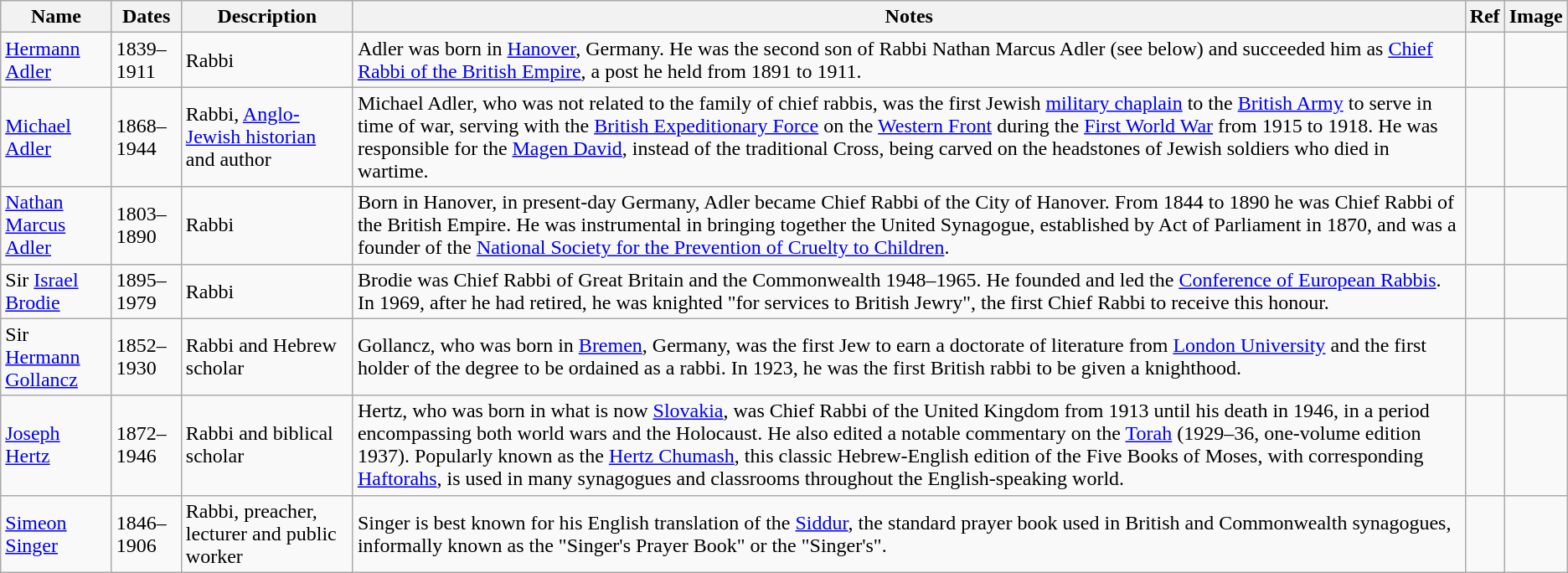<table class="wikitable sortable">
<tr>
<th>Name</th>
<th>Dates</th>
<th>Description</th>
<th>Notes</th>
<th>Ref</th>
<th>Image</th>
</tr>
<tr>
<td><a href='#'>Hermann Adler</a></td>
<td>1839–1911</td>
<td>Rabbi</td>
<td>Adler was born in <a href='#'>Hanover</a>, Germany. He was the second son of Rabbi Nathan Marcus Adler (see below) and succeeded him as <a href='#'>Chief Rabbi of the British Empire</a>, a post he held from 1891 to 1911.</td>
<td></td>
<td></td>
</tr>
<tr>
<td><a href='#'>Michael Adler</a></td>
<td>1868–1944</td>
<td>Rabbi, <a href='#'>Anglo-Jewish historian</a> and author</td>
<td>Michael Adler, who was not related to the family of chief rabbis, was the first Jewish <a href='#'>military chaplain</a> to the <a href='#'>British Army</a> to serve in time of war, serving with the <a href='#'>British Expeditionary Force</a> on the <a href='#'>Western Front</a> during the <a href='#'>First World War</a> from 1915 to 1918. He was responsible for the <a href='#'>Magen David</a>, instead of the traditional Cross, being carved on the headstones of Jewish soldiers who died in wartime.</td>
<td></td>
<td></td>
</tr>
<tr>
<td><a href='#'>Nathan Marcus Adler</a></td>
<td>1803–1890</td>
<td>Rabbi</td>
<td>Born in Hanover, in present-day Germany, Adler became Chief Rabbi of the City of Hanover. From 1844 to 1890 he was Chief Rabbi of the British Empire. He was instrumental in bringing together the United Synagogue, established by Act of Parliament in 1870, and was a founder of the <a href='#'>National Society for the Prevention of Cruelty to Children</a>.</td>
<td></td>
<td></td>
</tr>
<tr>
<td>Sir <a href='#'>Israel Brodie</a></td>
<td>1895–1979</td>
<td>Rabbi</td>
<td>Brodie was Chief Rabbi of Great Britain and the Commonwealth 1948–1965. He founded and led the <a href='#'>Conference of European Rabbis</a>. In 1969, after he had retired, he was knighted "for services to British Jewry", the first Chief Rabbi to receive this honour.</td>
<td></td>
<td></td>
</tr>
<tr>
<td>Sir <a href='#'>Hermann Gollancz</a></td>
<td>1852–1930</td>
<td>Rabbi and Hebrew scholar</td>
<td>Gollancz, who was born in <a href='#'>Bremen</a>, Germany, was the first Jew to earn a doctorate of literature from <a href='#'>London University</a> and the first holder of the degree to be ordained as a rabbi. In 1923, he was the first British rabbi to be given a knighthood.</td>
<td></td>
<td></td>
</tr>
<tr>
<td><a href='#'>Joseph Hertz</a></td>
<td>1872–1946</td>
<td>Rabbi and biblical scholar</td>
<td>Hertz, who was born in what is now <a href='#'>Slovakia</a>, was Chief Rabbi of the United Kingdom from 1913 until his death in 1946, in a period encompassing both world wars and the Holocaust. He also edited a notable commentary on the <a href='#'>Torah</a> (1929–36, one-volume edition 1937). Popularly known as the <a href='#'>Hertz Chumash</a>, this classic Hebrew-English edition of the Five Books of Moses, with corresponding <a href='#'>Haftorahs</a>, is used in many synagogues and classrooms throughout the English-speaking world.</td>
<td></td>
<td></td>
</tr>
<tr>
<td><a href='#'>Simeon Singer</a></td>
<td>1846–1906</td>
<td>Rabbi, preacher, lecturer and public worker</td>
<td>Singer is best known for his English translation of the <a href='#'>Siddur</a>, the standard prayer book used in British and Commonwealth synagogues, informally known as the "Singer's Prayer Book" or the "Singer's".</td>
<td></td>
<td></td>
</tr>
</table>
